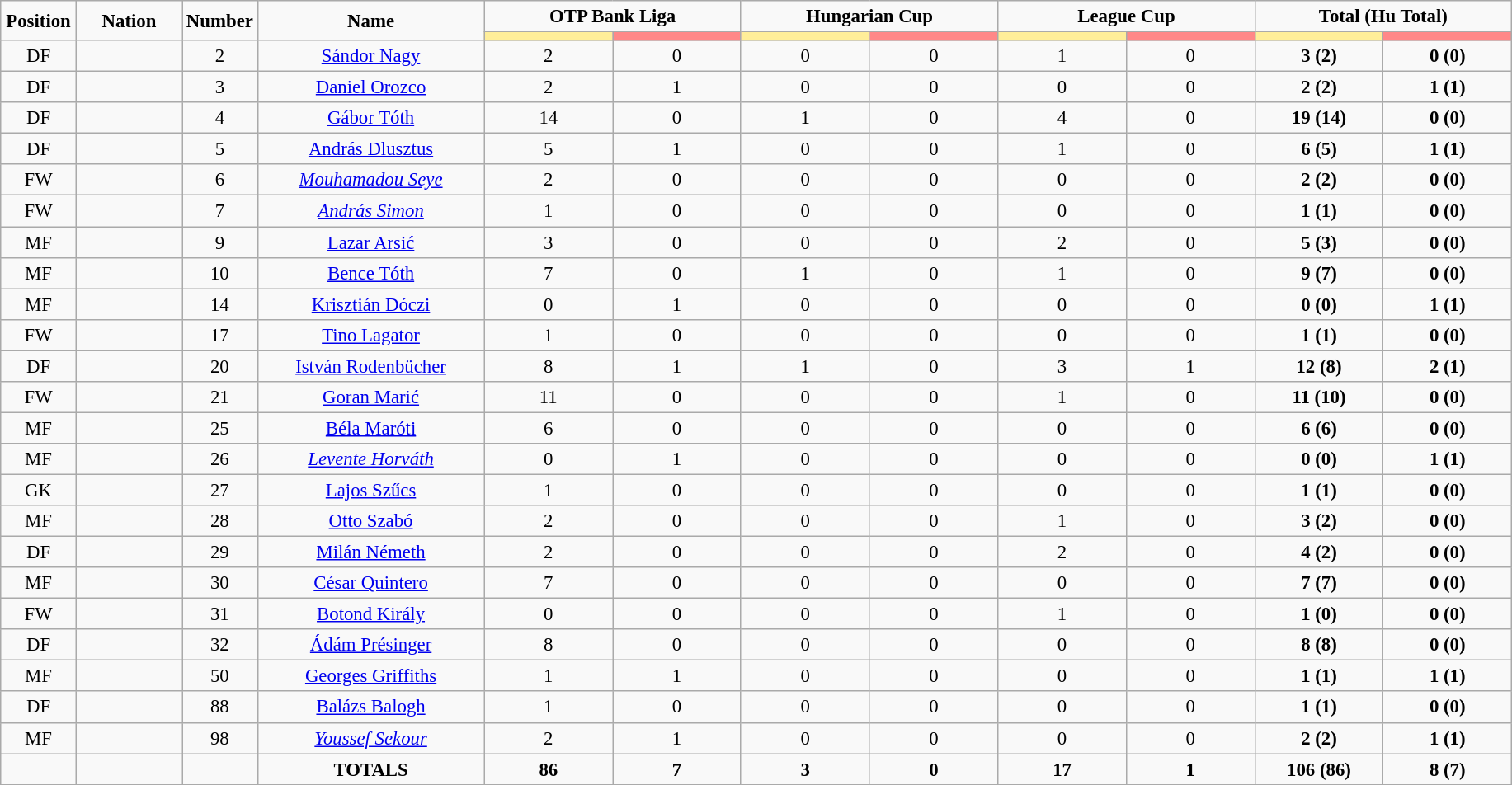<table class="wikitable" style="font-size: 95%; text-align: center;">
<tr>
<td rowspan="2" width="5%" align="center"><strong>Position</strong></td>
<td rowspan="2" width="7%" align="center"><strong>Nation</strong></td>
<td rowspan="2" width="5%" align="center"><strong>Number</strong></td>
<td rowspan="2" width="15%" align="center"><strong>Name</strong></td>
<td colspan="2" align="center"><strong>OTP Bank Liga</strong></td>
<td colspan="2" align="center"><strong>Hungarian Cup</strong></td>
<td colspan="2" align="center"><strong>League Cup</strong></td>
<td colspan="2" align="center"><strong>Total (Hu Total)</strong></td>
</tr>
<tr>
<th width=60 style="background: #FFEE99"></th>
<th width=60 style="background: #FF8888"></th>
<th width=60 style="background: #FFEE99"></th>
<th width=60 style="background: #FF8888"></th>
<th width=60 style="background: #FFEE99"></th>
<th width=60 style="background: #FF8888"></th>
<th width=60 style="background: #FFEE99"></th>
<th width=60 style="background: #FF8888"></th>
</tr>
<tr>
<td>DF</td>
<td></td>
<td>2</td>
<td><a href='#'>Sándor Nagy</a></td>
<td>2</td>
<td>0</td>
<td>0</td>
<td>0</td>
<td>1</td>
<td>0</td>
<td><strong>3 (2)</strong></td>
<td><strong>0 (0)</strong></td>
</tr>
<tr>
<td>DF</td>
<td></td>
<td>3</td>
<td><a href='#'>Daniel Orozco</a></td>
<td>2</td>
<td>1</td>
<td>0</td>
<td>0</td>
<td>0</td>
<td>0</td>
<td><strong>2 (2)</strong></td>
<td><strong>1 (1)</strong></td>
</tr>
<tr>
<td>DF</td>
<td></td>
<td>4</td>
<td><a href='#'>Gábor Tóth</a></td>
<td>14</td>
<td>0</td>
<td>1</td>
<td>0</td>
<td>4</td>
<td>0</td>
<td><strong>19 (14)</strong></td>
<td><strong>0 (0)</strong></td>
</tr>
<tr>
<td>DF</td>
<td></td>
<td>5</td>
<td><a href='#'>András Dlusztus</a></td>
<td>5</td>
<td>1</td>
<td>0</td>
<td>0</td>
<td>1</td>
<td>0</td>
<td><strong>6 (5)</strong></td>
<td><strong>1 (1)</strong></td>
</tr>
<tr>
<td>FW</td>
<td></td>
<td>6</td>
<td><em><a href='#'>Mouhamadou Seye</a></em></td>
<td>2</td>
<td>0</td>
<td>0</td>
<td>0</td>
<td>0</td>
<td>0</td>
<td><strong>2 (2)</strong></td>
<td><strong>0 (0)</strong></td>
</tr>
<tr>
<td>FW</td>
<td></td>
<td>7</td>
<td><em><a href='#'>András Simon</a></em></td>
<td>1</td>
<td>0</td>
<td>0</td>
<td>0</td>
<td>0</td>
<td>0</td>
<td><strong>1 (1)</strong></td>
<td><strong>0 (0)</strong></td>
</tr>
<tr>
<td>MF</td>
<td></td>
<td>9</td>
<td><a href='#'>Lazar Arsić</a></td>
<td>3</td>
<td>0</td>
<td>0</td>
<td>0</td>
<td>2</td>
<td>0</td>
<td><strong>5 (3)</strong></td>
<td><strong>0 (0)</strong></td>
</tr>
<tr>
<td>MF</td>
<td></td>
<td>10</td>
<td><a href='#'>Bence Tóth</a></td>
<td>7</td>
<td>0</td>
<td>1</td>
<td>0</td>
<td>1</td>
<td>0</td>
<td><strong>9 (7)</strong></td>
<td><strong>0 (0)</strong></td>
</tr>
<tr>
<td>MF</td>
<td></td>
<td>14</td>
<td><a href='#'>Krisztián Dóczi</a></td>
<td>0</td>
<td>1</td>
<td>0</td>
<td>0</td>
<td>0</td>
<td>0</td>
<td><strong>0 (0)</strong></td>
<td><strong>1 (1)</strong></td>
</tr>
<tr>
<td>FW</td>
<td></td>
<td>17</td>
<td><a href='#'>Tino Lagator</a></td>
<td>1</td>
<td>0</td>
<td>0</td>
<td>0</td>
<td>0</td>
<td>0</td>
<td><strong>1 (1)</strong></td>
<td><strong>0 (0)</strong></td>
</tr>
<tr>
<td>DF</td>
<td></td>
<td>20</td>
<td><a href='#'>István Rodenbücher</a></td>
<td>8</td>
<td>1</td>
<td>1</td>
<td>0</td>
<td>3</td>
<td>1</td>
<td><strong>12 (8)</strong></td>
<td><strong>2 (1)</strong></td>
</tr>
<tr>
<td>FW</td>
<td></td>
<td>21</td>
<td><a href='#'>Goran Marić</a></td>
<td>11</td>
<td>0</td>
<td>0</td>
<td>0</td>
<td>1</td>
<td>0</td>
<td><strong>11 (10)</strong></td>
<td><strong>0 (0)</strong></td>
</tr>
<tr>
<td>MF</td>
<td></td>
<td>25</td>
<td><a href='#'>Béla Maróti</a></td>
<td>6</td>
<td>0</td>
<td>0</td>
<td>0</td>
<td>0</td>
<td>0</td>
<td><strong>6 (6)</strong></td>
<td><strong>0 (0)</strong></td>
</tr>
<tr>
<td>MF</td>
<td></td>
<td>26</td>
<td><em><a href='#'>Levente Horváth</a></em></td>
<td>0</td>
<td>1</td>
<td>0</td>
<td>0</td>
<td>0</td>
<td>0</td>
<td><strong>0 (0)</strong></td>
<td><strong>1 (1)</strong></td>
</tr>
<tr>
<td>GK</td>
<td></td>
<td>27</td>
<td><a href='#'>Lajos Szűcs</a></td>
<td>1</td>
<td>0</td>
<td>0</td>
<td>0</td>
<td>0</td>
<td>0</td>
<td><strong>1 (1)</strong></td>
<td><strong>0 (0)</strong></td>
</tr>
<tr>
<td>MF</td>
<td></td>
<td>28</td>
<td><a href='#'>Otto Szabó</a></td>
<td>2</td>
<td>0</td>
<td>0</td>
<td>0</td>
<td>1</td>
<td>0</td>
<td><strong>3 (2)</strong></td>
<td><strong>0 (0)</strong></td>
</tr>
<tr>
<td>DF</td>
<td></td>
<td>29</td>
<td><a href='#'>Milán Németh</a></td>
<td>2</td>
<td>0</td>
<td>0</td>
<td>0</td>
<td>2</td>
<td>0</td>
<td><strong>4 (2)</strong></td>
<td><strong>0 (0)</strong></td>
</tr>
<tr>
<td>MF</td>
<td></td>
<td>30</td>
<td><a href='#'>César Quintero</a></td>
<td>7</td>
<td>0</td>
<td>0</td>
<td>0</td>
<td>0</td>
<td>0</td>
<td><strong>7 (7)</strong></td>
<td><strong>0 (0)</strong></td>
</tr>
<tr>
<td>FW</td>
<td></td>
<td>31</td>
<td><a href='#'>Botond Király</a></td>
<td>0</td>
<td>0</td>
<td>0</td>
<td>0</td>
<td>1</td>
<td>0</td>
<td><strong>1 (0)</strong></td>
<td><strong>0 (0)</strong></td>
</tr>
<tr>
<td>DF</td>
<td></td>
<td>32</td>
<td><a href='#'>Ádám Présinger</a></td>
<td>8</td>
<td>0</td>
<td>0</td>
<td>0</td>
<td>0</td>
<td>0</td>
<td><strong>8 (8)</strong></td>
<td><strong>0 (0)</strong></td>
</tr>
<tr>
<td>MF</td>
<td></td>
<td>50</td>
<td><a href='#'>Georges Griffiths</a></td>
<td>1</td>
<td>1</td>
<td>0</td>
<td>0</td>
<td>0</td>
<td>0</td>
<td><strong>1 (1)</strong></td>
<td><strong>1 (1)</strong></td>
</tr>
<tr>
<td>DF</td>
<td></td>
<td>88</td>
<td><a href='#'>Balázs Balogh</a></td>
<td>1</td>
<td>0</td>
<td>0</td>
<td>0</td>
<td>0</td>
<td>0</td>
<td><strong>1 (1)</strong></td>
<td><strong>0 (0)</strong></td>
</tr>
<tr>
<td>MF</td>
<td></td>
<td>98</td>
<td><em><a href='#'>Youssef Sekour</a></em></td>
<td>2</td>
<td>1</td>
<td>0</td>
<td>0</td>
<td>0</td>
<td>0</td>
<td><strong>2 (2)</strong></td>
<td><strong>1 (1)</strong></td>
</tr>
<tr>
<td></td>
<td></td>
<td></td>
<td><strong>TOTALS</strong></td>
<td><strong>86</strong></td>
<td><strong>7</strong></td>
<td><strong>3</strong></td>
<td><strong>0</strong></td>
<td><strong>17</strong></td>
<td><strong>1</strong></td>
<td><strong>106 (86)</strong></td>
<td><strong>8 (7)</strong></td>
</tr>
<tr>
</tr>
</table>
